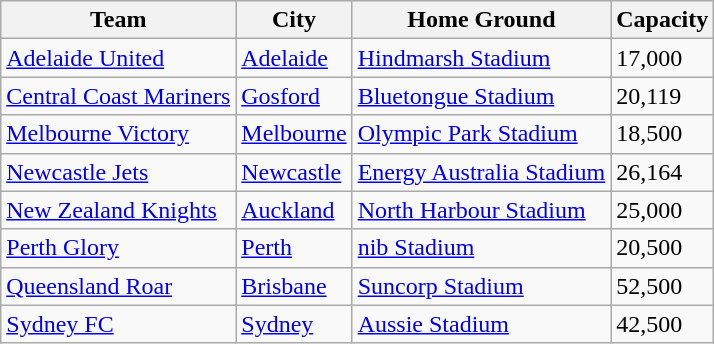<table class="wikitable">
<tr>
<th>Team</th>
<th>City</th>
<th>Home Ground</th>
<th>Capacity</th>
</tr>
<tr>
<td><a href='#'>Adelaide United</a></td>
<td><a href='#'>Adelaide</a></td>
<td><a href='#'>Hindmarsh Stadium</a></td>
<td>17,000</td>
</tr>
<tr>
<td><a href='#'>Central Coast Mariners</a></td>
<td><a href='#'>Gosford</a></td>
<td><a href='#'>Bluetongue Stadium</a></td>
<td>20,119</td>
</tr>
<tr>
<td><a href='#'>Melbourne Victory</a></td>
<td><a href='#'>Melbourne</a></td>
<td><a href='#'>Olympic Park Stadium</a></td>
<td>18,500</td>
</tr>
<tr>
<td><a href='#'>Newcastle Jets</a></td>
<td><a href='#'>Newcastle</a></td>
<td><a href='#'>Energy Australia Stadium</a></td>
<td>26,164</td>
</tr>
<tr>
<td><a href='#'>New Zealand Knights</a></td>
<td><a href='#'>Auckland</a></td>
<td><a href='#'>North Harbour Stadium</a></td>
<td>25,000</td>
</tr>
<tr>
<td><a href='#'>Perth Glory</a></td>
<td><a href='#'>Perth</a></td>
<td><a href='#'>nib Stadium</a></td>
<td>20,500</td>
</tr>
<tr>
<td><a href='#'>Queensland Roar</a></td>
<td><a href='#'>Brisbane</a></td>
<td><a href='#'>Suncorp Stadium</a></td>
<td>52,500</td>
</tr>
<tr>
<td><a href='#'>Sydney FC</a></td>
<td><a href='#'>Sydney</a></td>
<td><a href='#'>Aussie Stadium</a></td>
<td>42,500</td>
</tr>
</table>
